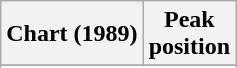<table class="wikitable sortable plainrowheaders" style="text-align:center">
<tr>
<th>Chart (1989)</th>
<th>Peak<br>position</th>
</tr>
<tr>
</tr>
<tr>
</tr>
</table>
